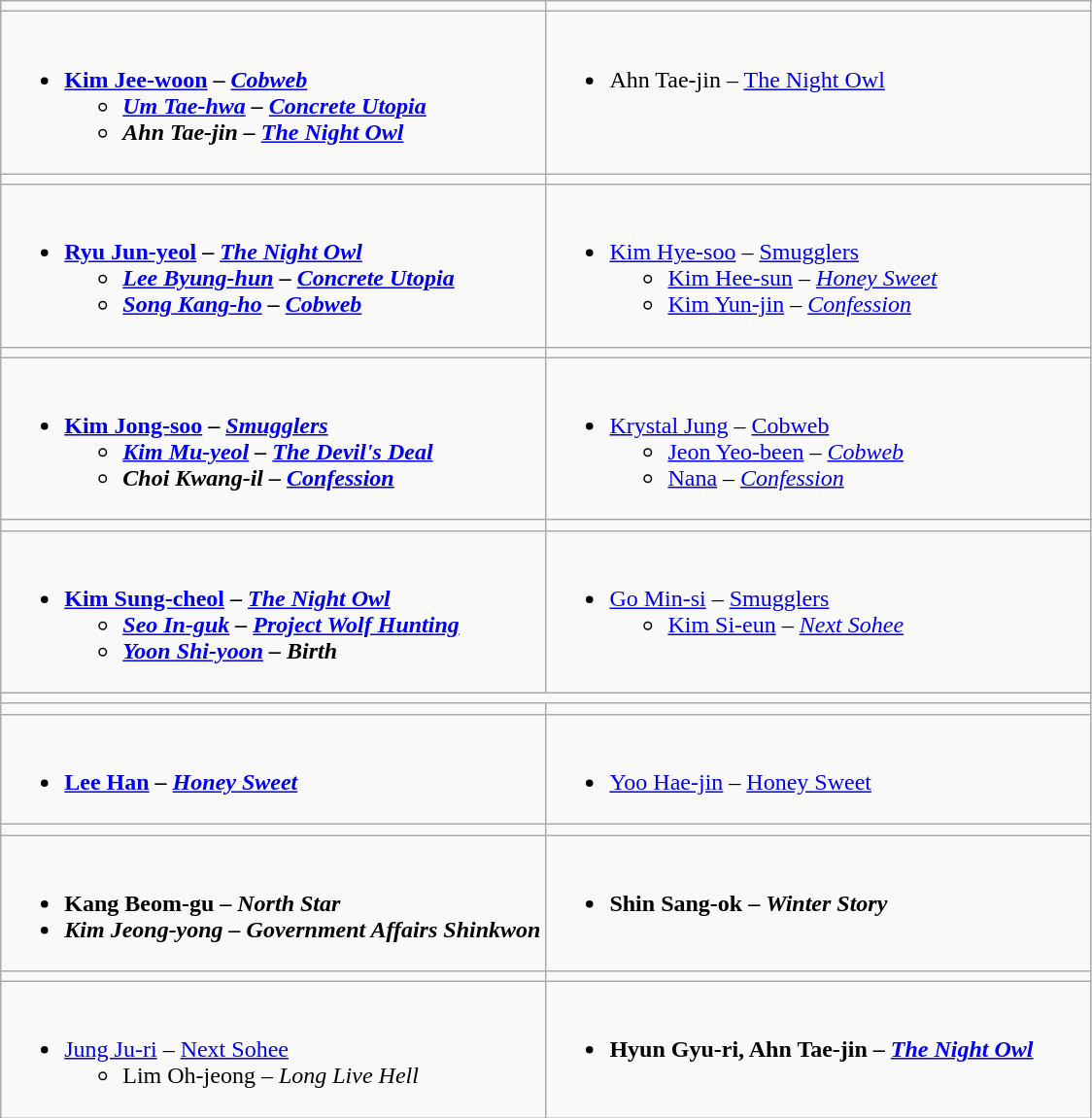<table class="wikitable ">
<tr>
<td style="vertical-align:top; width:50%;"></td>
<td style="vertical-align:top; width:50%;"></td>
</tr>
<tr>
<td valign="top"><br><ul><li><strong><a href='#'>Kim Jee-woon</a> – <em><a href='#'>Cobweb</a><strong><em><ul><li><a href='#'>Um Tae-hwa</a> – </em><a href='#'>Concrete Utopia</a><em></li><li>Ahn Tae-jin – </em><a href='#'>The Night Owl</a><em></li></ul></li></ul></td>
<td valign="top"><br><ul><li></strong>Ahn Tae-jin – </em><a href='#'>The Night Owl</a></em></strong></li></ul></td>
</tr>
<tr>
<td style="vertical-align:top; width:50%;"></td>
<td style="vertical-align:top; width:50%;"></td>
</tr>
<tr>
<td valign="top"><br><ul><li><strong><a href='#'>Ryu Jun-yeol</a> – <em><a href='#'>The Night Owl</a><strong><em><ul><li><a href='#'>Lee Byung-hun</a> – </em><a href='#'>Concrete Utopia</a><em></li><li><a href='#'>Song Kang-ho</a> – </em><a href='#'>Cobweb</a><em></li></ul></li></ul></td>
<td valign="top"><br><ul><li></strong><a href='#'>Kim Hye-soo</a> – </em><a href='#'>Smugglers</a></em></strong><ul><li><a href='#'>Kim Hee-sun</a> – <em><a href='#'>Honey Sweet</a></em></li><li><a href='#'>Kim Yun-jin</a> – <em><a href='#'>Confession</a></em></li></ul></li></ul></td>
</tr>
<tr>
<td style="vertical-align:top; width:50%;"></td>
<td style="vertical-align:top; width:50%;"></td>
</tr>
<tr>
<td valign="top"><br><ul><li><strong><a href='#'>Kim Jong-soo</a> – <em><a href='#'>Smugglers</a><strong><em><ul><li><a href='#'>Kim Mu-yeol</a> – </em><a href='#'>The Devil's Deal</a><em></li><li>Choi Kwang-il – </em><a href='#'>Confession</a><em></li></ul></li></ul></td>
<td valign="top"><br><ul><li></strong><a href='#'>Krystal Jung</a> – </em><a href='#'>Cobweb</a></em></strong><ul><li><a href='#'>Jeon Yeo-been</a> – <em><a href='#'>Cobweb</a></em></li><li><a href='#'>Nana</a> – <em><a href='#'>Confession</a></em></li></ul></li></ul></td>
</tr>
<tr>
<td></td>
<td></td>
</tr>
<tr>
<td><br><ul><li><strong><a href='#'>Kim Sung-cheol</a> – <em><a href='#'>The Night Owl</a><strong><em><ul><li><a href='#'>Seo In-guk</a> – </em><a href='#'>Project Wolf Hunting</a><em></li><li><a href='#'>Yoon Shi-yoon</a> – </em>Birth<em></li></ul></li></ul></td>
<td valign="top"><br><ul><li></strong><a href='#'>Go Min-si</a> – </em><a href='#'>Smugglers</a></em></strong><ul><li><a href='#'>Kim Si-eun</a> – <em><a href='#'>Next Sohee</a></em></li></ul></li></ul></td>
</tr>
<tr>
<td colspan="2"></td>
</tr>
<tr>
<td></td>
<td></td>
</tr>
<tr>
<td><br><ul><li><strong><a href='#'>Lee Han</a> – <em><a href='#'>Honey Sweet</a><strong><em></li></ul></td>
<td><br><ul><li></strong><a href='#'>Yoo Hae-jin</a> – </em><a href='#'>Honey Sweet</a></em></strong></li></ul></td>
</tr>
<tr>
<td></td>
<td></td>
</tr>
<tr>
<td><br><ul><li><strong>Kang Beom-gu – <em>North Star<strong><em></li><li></strong>Kim Jeong-yong – </em>Government Affairs Shinkwon</em></strong></li></ul></td>
<td valign="top"><br><ul><li><strong>Shin Sang-ok – <em>Winter Story<strong><em></li></ul></td>
</tr>
<tr>
<td></td>
<td></td>
</tr>
<tr>
<td><br><ul><li></strong><a href='#'>Jung Ju-ri</a> – </em><a href='#'>Next Sohee</a></em></strong><ul><li>Lim Oh-jeong – <em>Long Live Hell</em></li></ul></li></ul></td>
<td valign="top"><br><ul><li><strong>Hyun Gyu-ri, Ahn Tae-jin – <em><a href='#'>The Night Owl</a><strong><em></li></ul></td>
</tr>
</table>
